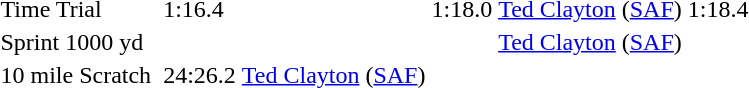<table>
<tr>
<td>Time Trial</td>
<td></td>
<td>1:16.4</td>
<td></td>
<td>1:18.0</td>
<td> <a href='#'>Ted Clayton</a> <span>(<a href='#'>SAF</a>)</span></td>
<td>1:18.4</td>
</tr>
<tr>
<td>Sprint 1000 yd</td>
<td></td>
<td></td>
<td></td>
<td></td>
<td> <a href='#'>Ted Clayton</a> <span>(<a href='#'>SAF</a>)</span></td>
<td></td>
</tr>
<tr>
<td>10 mile Scratch</td>
<td></td>
<td>24:26.2</td>
<td> <a href='#'>Ted Clayton</a> <span>(<a href='#'>SAF</a>)</span></td>
<td></td>
<td></td>
<td></td>
</tr>
</table>
